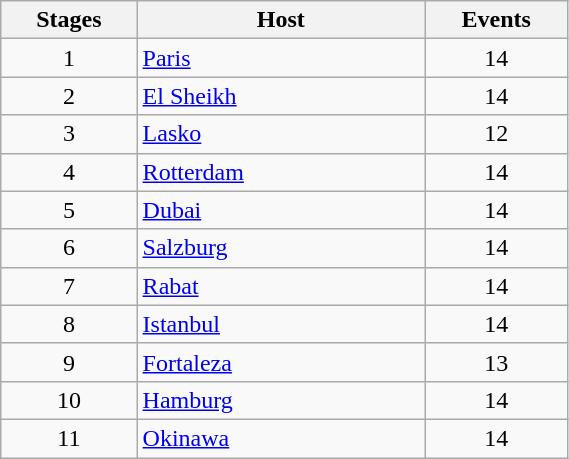<table class="wikitable" style="width:30%;">
<tr>
<th width=40>Stages</th>
<th width=100>Host</th>
<th width=20>Events</th>
</tr>
<tr>
<td align=center>1</td>
<td> <a href='#'>Paris</a></td>
<td align=center>14</td>
</tr>
<tr>
<td align=center>2</td>
<td> <a href='#'>El Sheikh</a></td>
<td align=center>14</td>
</tr>
<tr>
<td align=center>3</td>
<td> <a href='#'>Lasko</a></td>
<td align=center>12</td>
</tr>
<tr>
<td align=center>4</td>
<td> <a href='#'>Rotterdam</a></td>
<td align=center>14</td>
</tr>
<tr>
<td align=center>5</td>
<td> <a href='#'>Dubai</a></td>
<td align=center>14</td>
</tr>
<tr>
<td align=center>6</td>
<td> <a href='#'>Salzburg</a></td>
<td align=center>14</td>
</tr>
<tr>
<td align=center>7</td>
<td> <a href='#'>Rabat</a></td>
<td align=center>14</td>
</tr>
<tr>
<td align=center>8</td>
<td> <a href='#'>Istanbul</a></td>
<td align=center>14</td>
</tr>
<tr>
<td align=center>9</td>
<td> <a href='#'>Fortaleza</a></td>
<td align=center>13</td>
</tr>
<tr>
<td align=center>10</td>
<td> <a href='#'>Hamburg</a></td>
<td align=center>14</td>
</tr>
<tr>
<td align=center>11</td>
<td> <a href='#'>Okinawa</a></td>
<td align=center>14</td>
</tr>
</table>
